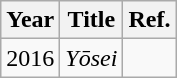<table class="wikitable">
<tr>
<th>Year</th>
<th>Title</th>
<th>Ref.</th>
</tr>
<tr>
<td>2016</td>
<td><em>Yōsei</em></td>
<td></td>
</tr>
</table>
